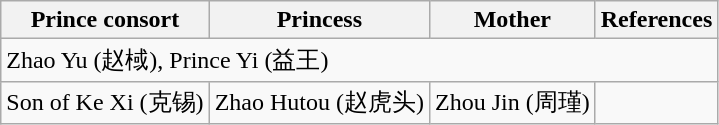<table class="wikitable">
<tr>
<th>Prince consort</th>
<th>Princess</th>
<th>Mother</th>
<th>References</th>
</tr>
<tr>
<td colspan="4">Zhao Yu (赵棫), Prince Yi (益王)</td>
</tr>
<tr>
<td>Son of Ke Xi (克锡)</td>
<td>Zhao Hutou (赵虎头)</td>
<td>Zhou Jin (周瑾)</td>
<td></td>
</tr>
</table>
